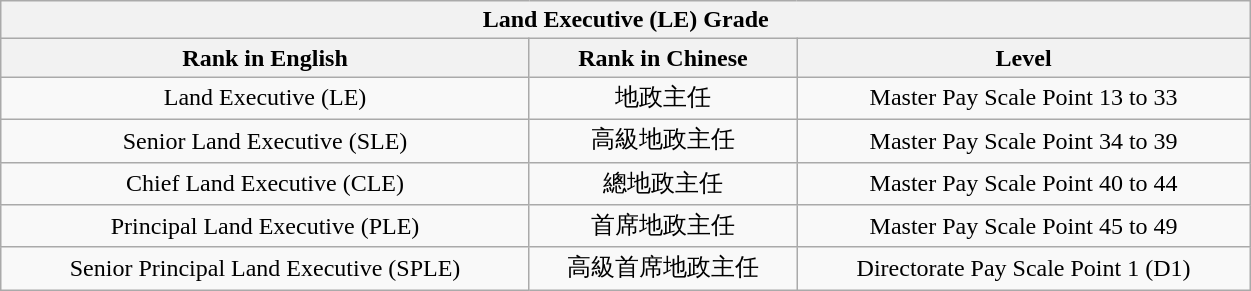<table class="wikitable" width="66%" style="text-align: center;">
<tr>
<th colspan="3" align="center">Land Executive (LE) Grade</th>
</tr>
<tr>
<th>Rank in English</th>
<th>Rank in Chinese</th>
<th>Level</th>
</tr>
<tr>
<td>Land Executive (LE)</td>
<td>地政主任</td>
<td>Master Pay Scale Point 13 to 33</td>
</tr>
<tr>
<td>Senior Land Executive (SLE)</td>
<td>高級地政主任</td>
<td>Master Pay Scale Point 34 to 39</td>
</tr>
<tr>
<td>Chief Land Executive (CLE)</td>
<td>總地政主任</td>
<td>Master Pay Scale Point 40 to 44</td>
</tr>
<tr>
<td>Principal Land Executive (PLE)</td>
<td>首席地政主任</td>
<td>Master Pay Scale Point 45 to 49</td>
</tr>
<tr>
<td>Senior Principal Land Executive (SPLE)</td>
<td>高級首席地政主任</td>
<td>Directorate Pay Scale Point 1 (D1)</td>
</tr>
</table>
